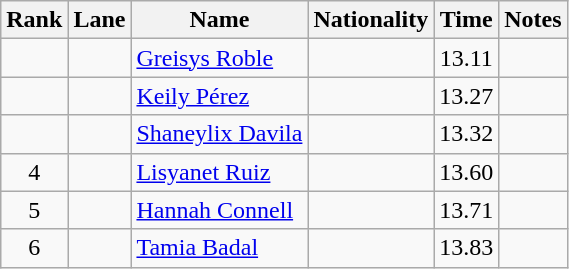<table class="wikitable sortable" style="text-align:center">
<tr>
<th>Rank</th>
<th>Lane</th>
<th>Name</th>
<th>Nationality</th>
<th>Time</th>
<th>Notes</th>
</tr>
<tr>
<td></td>
<td></td>
<td align=left><a href='#'>Greisys Roble</a></td>
<td align=left></td>
<td>13.11</td>
<td></td>
</tr>
<tr>
<td></td>
<td></td>
<td align=left><a href='#'>Keily Pérez</a></td>
<td align=left></td>
<td>13.27</td>
<td></td>
</tr>
<tr>
<td></td>
<td></td>
<td align=left><a href='#'>Shaneylix Davila</a></td>
<td align=left></td>
<td>13.32</td>
<td></td>
</tr>
<tr>
<td>4</td>
<td></td>
<td align=left><a href='#'>Lisyanet Ruiz</a></td>
<td align=left></td>
<td>13.60</td>
<td></td>
</tr>
<tr>
<td>5</td>
<td></td>
<td align=left><a href='#'>Hannah Connell</a></td>
<td align=left></td>
<td>13.71</td>
<td></td>
</tr>
<tr>
<td>6</td>
<td></td>
<td align=left><a href='#'>Tamia Badal</a></td>
<td align=left></td>
<td>13.83</td>
<td></td>
</tr>
</table>
